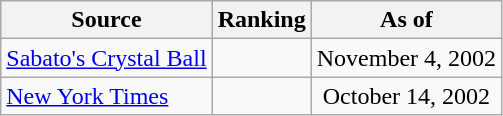<table class="wikitable" style="text-align:center">
<tr>
<th>Source</th>
<th>Ranking</th>
<th>As of</th>
</tr>
<tr>
<td align=left><a href='#'>Sabato's Crystal Ball</a></td>
<td></td>
<td>November 4, 2002</td>
</tr>
<tr>
<td align=left><a href='#'>New York Times</a></td>
<td></td>
<td>October 14, 2002</td>
</tr>
</table>
